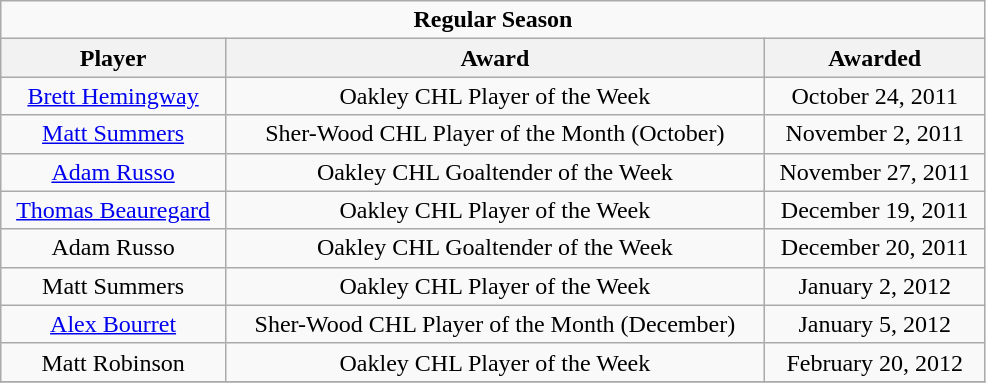<table class="wikitable" width="52%" style="text-align:center">
<tr>
<td colspan="10" align="center"><strong>Regular Season</strong></td>
</tr>
<tr>
<th>Player</th>
<th>Award</th>
<th>Awarded</th>
</tr>
<tr>
<td><a href='#'>Brett Hemingway</a></td>
<td>Oakley CHL Player of the Week</td>
<td>October 24, 2011</td>
</tr>
<tr>
<td><a href='#'>Matt Summers</a></td>
<td>Sher-Wood CHL Player of the Month (October)</td>
<td>November 2, 2011</td>
</tr>
<tr>
<td><a href='#'>Adam Russo</a></td>
<td>Oakley CHL Goaltender of the Week</td>
<td>November 27, 2011</td>
</tr>
<tr>
<td><a href='#'>Thomas Beauregard</a></td>
<td>Oakley CHL Player of the Week</td>
<td>December 19, 2011</td>
</tr>
<tr>
<td>Adam Russo</td>
<td>Oakley CHL Goaltender of the Week</td>
<td>December 20, 2011</td>
</tr>
<tr>
<td>Matt Summers</td>
<td>Oakley CHL Player of the Week</td>
<td>January 2, 2012</td>
</tr>
<tr>
<td><a href='#'>Alex Bourret</a></td>
<td>Sher-Wood CHL Player of the Month (December)</td>
<td>January 5, 2012</td>
</tr>
<tr>
<td>Matt Robinson</td>
<td>Oakley CHL Player of the Week</td>
<td>February 20, 2012</td>
</tr>
<tr>
</tr>
</table>
